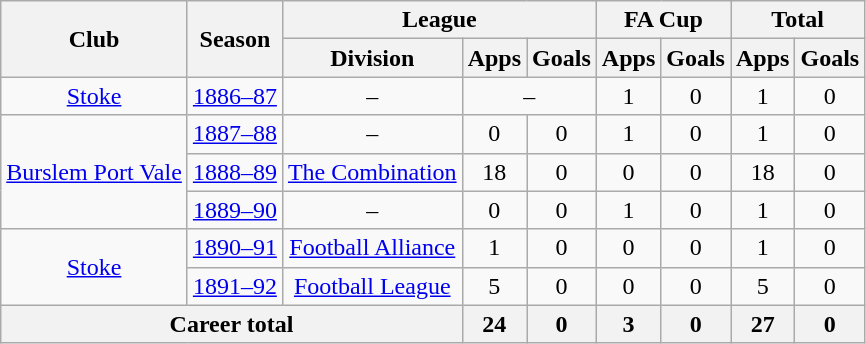<table class="wikitable" style="text-align: center;">
<tr>
<th rowspan="2">Club</th>
<th rowspan="2">Season</th>
<th colspan="3">League</th>
<th colspan="2">FA Cup</th>
<th colspan="2">Total</th>
</tr>
<tr>
<th>Division</th>
<th>Apps</th>
<th>Goals</th>
<th>Apps</th>
<th>Goals</th>
<th>Apps</th>
<th>Goals</th>
</tr>
<tr>
<td><a href='#'>Stoke</a></td>
<td><a href='#'>1886–87</a></td>
<td>–</td>
<td colspan="2">–</td>
<td>1</td>
<td>0</td>
<td>1</td>
<td>0</td>
</tr>
<tr>
<td rowspan="3"><a href='#'>Burslem Port Vale</a></td>
<td><a href='#'>1887–88</a></td>
<td>–</td>
<td>0</td>
<td>0</td>
<td>1</td>
<td>0</td>
<td>1</td>
<td>0</td>
</tr>
<tr>
<td><a href='#'>1888–89</a></td>
<td><a href='#'>The Combination</a></td>
<td>18</td>
<td>0</td>
<td>0</td>
<td>0</td>
<td>18</td>
<td>0</td>
</tr>
<tr>
<td><a href='#'>1889–90</a></td>
<td>–</td>
<td>0</td>
<td>0</td>
<td>1</td>
<td>0</td>
<td>1</td>
<td>0</td>
</tr>
<tr>
<td rowspan="2"><a href='#'>Stoke</a></td>
<td><a href='#'>1890–91</a></td>
<td><a href='#'>Football Alliance</a></td>
<td>1</td>
<td>0</td>
<td>0</td>
<td>0</td>
<td>1</td>
<td>0</td>
</tr>
<tr>
<td><a href='#'>1891–92</a></td>
<td><a href='#'>Football League</a></td>
<td>5</td>
<td>0</td>
<td>0</td>
<td>0</td>
<td>5</td>
<td>0</td>
</tr>
<tr>
<th colspan="3">Career total</th>
<th>24</th>
<th>0</th>
<th>3</th>
<th>0</th>
<th>27</th>
<th>0</th>
</tr>
</table>
